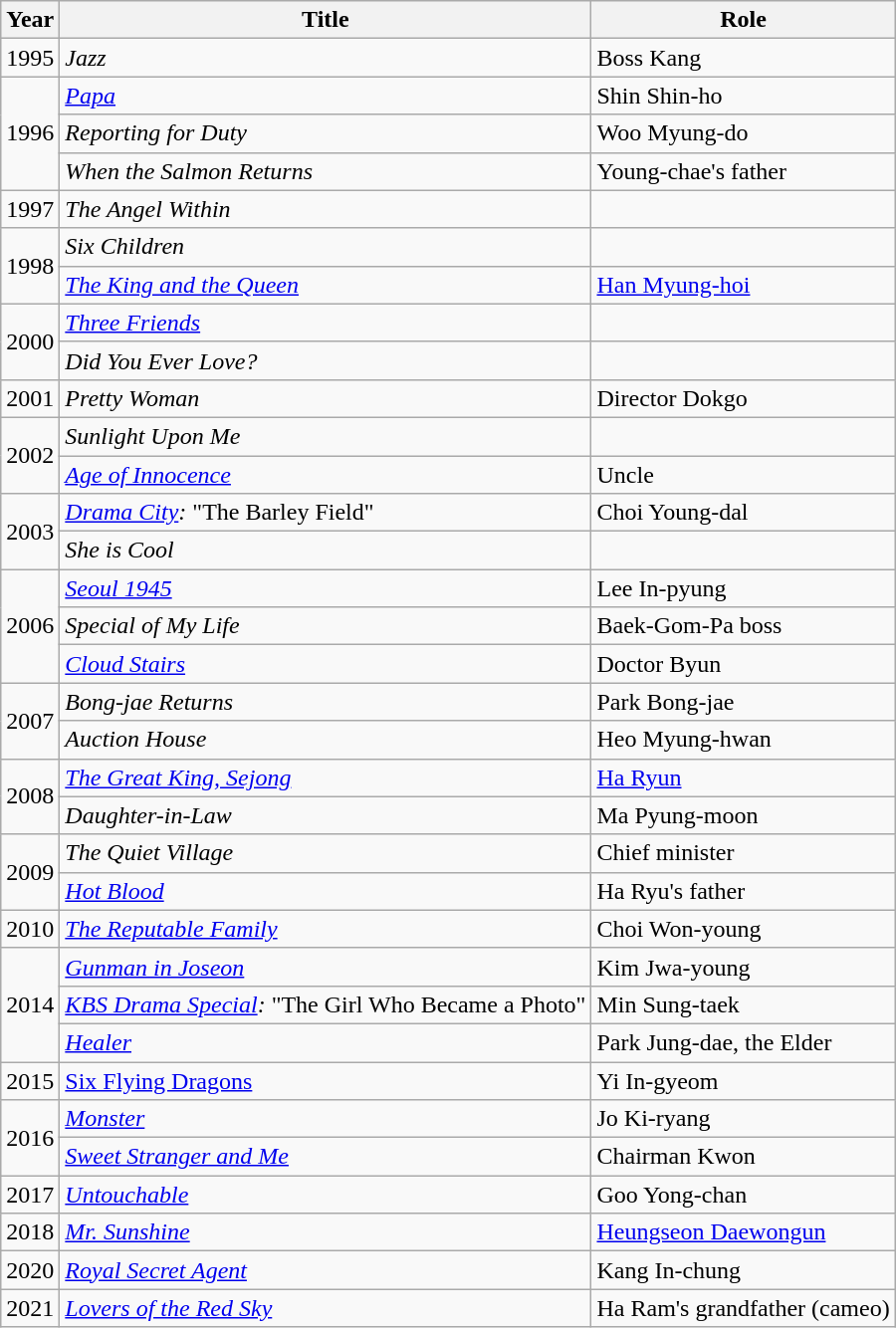<table class="wikitable" style="width:600px">
<tr>
<th width=10>Year</th>
<th>Title</th>
<th>Role</th>
</tr>
<tr>
<td>1995</td>
<td><em>Jazz</em></td>
<td>Boss Kang</td>
</tr>
<tr>
<td rowspan=3>1996</td>
<td><em><a href='#'>Papa</a></em></td>
<td>Shin Shin-ho</td>
</tr>
<tr>
<td><em>Reporting for Duty</em></td>
<td>Woo Myung-do</td>
</tr>
<tr>
<td><em>When the Salmon Returns</em></td>
<td>Young-chae's father</td>
</tr>
<tr>
<td>1997</td>
<td><em>The Angel Within</em></td>
<td></td>
</tr>
<tr>
<td rowspan=2>1998</td>
<td><em>Six Children</em></td>
<td></td>
</tr>
<tr>
<td><em><a href='#'>The King and the Queen</a></em></td>
<td><a href='#'>Han Myung-hoi</a></td>
</tr>
<tr>
<td rowspan=2>2000</td>
<td><em><a href='#'>Three Friends</a></em></td>
<td></td>
</tr>
<tr>
<td><em>Did You Ever Love?</em></td>
<td></td>
</tr>
<tr>
<td>2001</td>
<td><em>Pretty Woman</em></td>
<td>Director Dokgo</td>
</tr>
<tr>
<td rowspan=2>2002</td>
<td><em>Sunlight Upon Me</em></td>
<td></td>
</tr>
<tr>
<td><em><a href='#'>Age of Innocence</a></em></td>
<td>Uncle</td>
</tr>
<tr>
<td rowspan=2>2003</td>
<td><em><a href='#'>Drama City</a>:</em> "The Barley Field"</td>
<td>Choi Young-dal</td>
</tr>
<tr>
<td><em>She is Cool</em></td>
<td></td>
</tr>
<tr>
<td rowspan=3>2006</td>
<td><em><a href='#'>Seoul 1945</a></em></td>
<td>Lee In-pyung</td>
</tr>
<tr>
<td><em>Special of My Life</em></td>
<td>Baek-Gom-Pa boss</td>
</tr>
<tr>
<td><em><a href='#'>Cloud Stairs</a></em></td>
<td>Doctor Byun</td>
</tr>
<tr>
<td rowspan=2>2007</td>
<td><em>Bong-jae Returns</em></td>
<td>Park Bong-jae</td>
</tr>
<tr>
<td><em>Auction House</em></td>
<td>Heo Myung-hwan</td>
</tr>
<tr>
<td rowspan=2>2008</td>
<td><em><a href='#'>The Great King, Sejong</a></em></td>
<td><a href='#'>Ha Ryun</a></td>
</tr>
<tr>
<td><em>Daughter-in-Law</em></td>
<td>Ma Pyung-moon</td>
</tr>
<tr>
<td rowspan=2>2009</td>
<td><em>The Quiet Village</em></td>
<td>Chief minister</td>
</tr>
<tr>
<td><em><a href='#'>Hot Blood</a></em></td>
<td>Ha Ryu's father</td>
</tr>
<tr>
<td>2010</td>
<td><em><a href='#'>The Reputable Family</a></em></td>
<td>Choi Won-young</td>
</tr>
<tr>
<td rowspan=3>2014</td>
<td><em><a href='#'>Gunman in Joseon</a></em></td>
<td>Kim Jwa-young</td>
</tr>
<tr>
<td><em><a href='#'>KBS Drama Special</a>:</em> "The Girl Who Became a Photo"</td>
<td>Min Sung-taek</td>
</tr>
<tr>
<td><em><a href='#'>Healer</a></em></td>
<td>Park Jung-dae, the Elder</td>
</tr>
<tr>
<td>2015</td>
<td><a href='#'>Six Flying Dragons</a></td>
<td>Yi In-gyeom</td>
</tr>
<tr>
<td rowspan=2>2016</td>
<td><em><a href='#'>Monster</a></em></td>
<td>Jo Ki-ryang</td>
</tr>
<tr>
<td><em><a href='#'>Sweet Stranger and Me</a></em></td>
<td>Chairman Kwon</td>
</tr>
<tr>
<td>2017</td>
<td><em><a href='#'>Untouchable</a></em></td>
<td>Goo Yong-chan</td>
</tr>
<tr>
<td>2018</td>
<td><em><a href='#'>Mr. Sunshine</a></em></td>
<td><a href='#'>Heungseon Daewongun</a></td>
</tr>
<tr>
<td>2020</td>
<td><em><a href='#'>Royal Secret Agent</a></em></td>
<td>Kang In-chung</td>
</tr>
<tr>
<td>2021</td>
<td><em><a href='#'>Lovers of the Red Sky</a></em></td>
<td>Ha Ram's grandfather (cameo)</td>
</tr>
</table>
